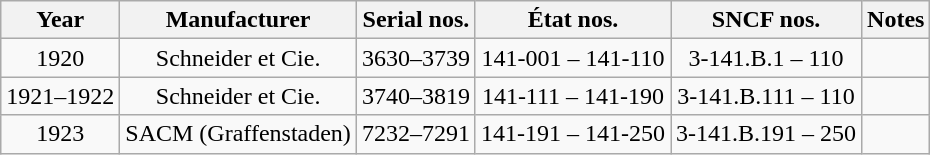<table class=wikitable style=text-align:center>
<tr>
<th>Year</th>
<th>Manufacturer</th>
<th>Serial nos.</th>
<th>État nos.</th>
<th>SNCF nos.</th>
<th>Notes</th>
</tr>
<tr>
<td>1920</td>
<td>Schneider et Cie.</td>
<td>3630–3739</td>
<td>141-001 – 141-110</td>
<td>3-141.B.1 – 110</td>
<td align=left></td>
</tr>
<tr>
<td>1921–1922</td>
<td>Schneider et Cie.</td>
<td>3740–3819</td>
<td>141-111 – 141-190</td>
<td>3-141.B.111 – 110</td>
<td align=left></td>
</tr>
<tr>
<td>1923</td>
<td>SACM (Graffenstaden)</td>
<td>7232–7291</td>
<td>141-191 – 141-250</td>
<td>3-141.B.191 – 250</td>
<td align=left></td>
</tr>
</table>
